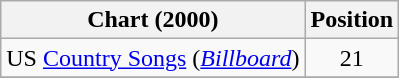<table class="wikitable sortable">
<tr>
<th scope="col">Chart (2000)</th>
<th scope="col">Position</th>
</tr>
<tr>
<td>US <a href='#'>Country Songs</a> (<em><a href='#'>Billboard</a></em>)</td>
<td align="center">21</td>
</tr>
<tr>
</tr>
</table>
